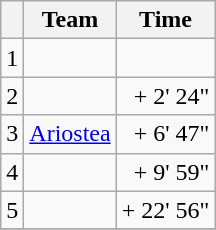<table class="wikitable">
<tr>
<th></th>
<th>Team</th>
<th>Time</th>
</tr>
<tr>
<td style="text-align:center;">1</td>
<td></td>
<td align=right></td>
</tr>
<tr>
<td style="text-align:center;">2</td>
<td></td>
<td align=right>+ 2' 24"</td>
</tr>
<tr>
<td style="text-align:center;">3</td>
<td><a href='#'>Ariostea</a></td>
<td align=right>+ 6' 47"</td>
</tr>
<tr>
<td style="text-align:center;">4</td>
<td></td>
<td align=right>+ 9' 59"</td>
</tr>
<tr>
<td style="text-align:center;">5</td>
<td></td>
<td align=right>+ 22' 56"</td>
</tr>
<tr>
</tr>
</table>
